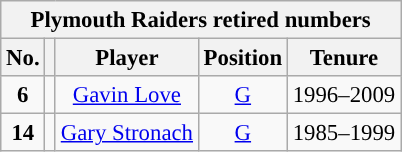<table class="wikitable" style="text-align:center; font-size:95%;">
<tr>
<th colspan="5">Plymouth Raiders retired numbers</th>
</tr>
<tr>
<th>No.</th>
<th></th>
<th>Player</th>
<th>Position</th>
<th>Tenure</th>
</tr>
<tr>
<td><strong>6</strong></td>
<td></td>
<td><a href='#'>Gavin Love</a></td>
<td><a href='#'>G</a></td>
<td>1996–2009</td>
</tr>
<tr>
<td><strong>14</strong></td>
<td></td>
<td><a href='#'>Gary Stronach</a></td>
<td><a href='#'>G</a></td>
<td>1985–1999</td>
</tr>
</table>
